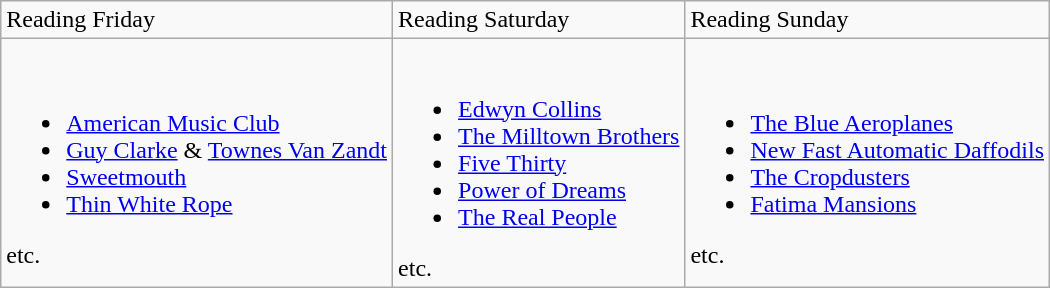<table class="wikitable">
<tr>
<td>Reading Friday</td>
<td>Reading Saturday</td>
<td>Reading Sunday</td>
</tr>
<tr>
<td><br><ul><li><a href='#'>American Music Club</a></li><li><a href='#'>Guy Clarke</a> & <a href='#'>Townes Van Zandt</a></li><li><a href='#'>Sweetmouth</a></li><li><a href='#'>Thin White Rope</a></li></ul>etc.</td>
<td><br><ul><li><a href='#'>Edwyn Collins</a></li><li><a href='#'>The Milltown Brothers</a></li><li><a href='#'>Five Thirty</a></li><li><a href='#'>Power of Dreams</a></li><li><a href='#'>The Real People</a></li></ul>etc.</td>
<td><br><ul><li><a href='#'>The Blue Aeroplanes</a></li><li><a href='#'>New Fast Automatic Daffodils</a></li><li><a href='#'>The Cropdusters</a></li><li><a href='#'>Fatima Mansions</a></li></ul>etc.</td>
</tr>
</table>
